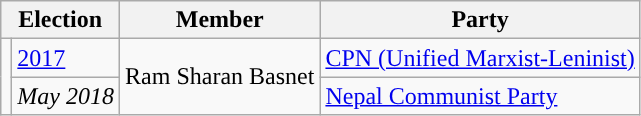<table class="wikitable">
<tr>
<th colspan="2">Election</th>
<th>Member</th>
<th>Party</th>
</tr>
<tr>
<td rowspan="2" style="background-color:"></td>
<td><a href='#'>2017</a></td>
<td rowspan="2">Ram Sharan Basnet</td>
<td><a href='#'>CPN (Unified Marxist-Leninist)</a></td>
</tr>
<tr>
<td><em>May 2018</em></td>
<td><a href='#'>Nepal Communist Party</a></td>
</tr>
</table>
